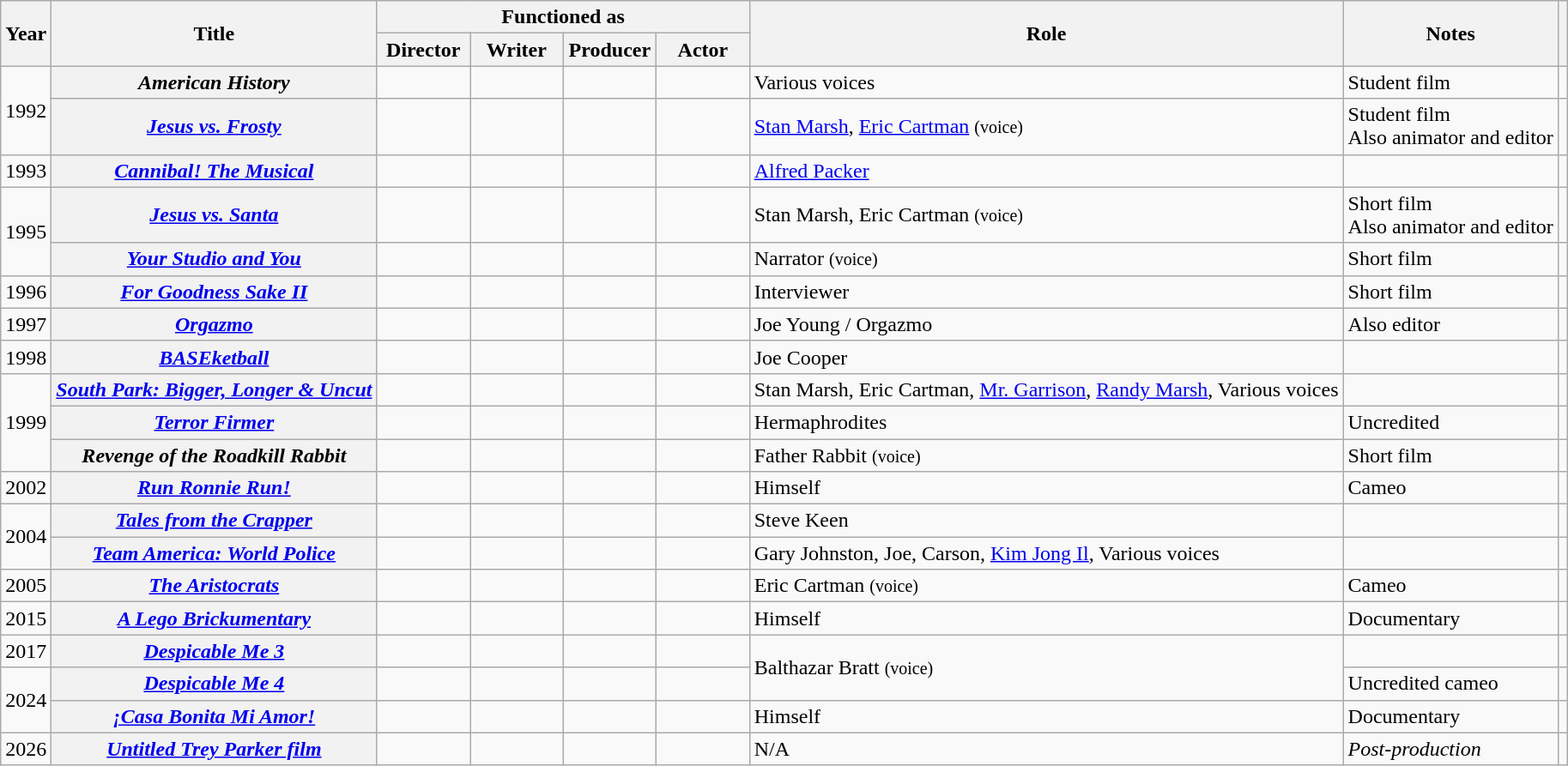<table class="wikitable plainrowheaders">
<tr>
<th scope="col" rowspan="2">Year</th>
<th scope="col" rowspan="2">Title</th>
<th scope="col" colspan="4">Functioned as</th>
<th scope="col" rowspan="2">Role</th>
<th scope="col" class="unsortable" rowspan="2">Notes</th>
<th scope="col" class="unsortable" rowspan="2"></th>
</tr>
<tr>
<th style="width:65px;">Director</th>
<th style="width:65px;">Writer</th>
<th style="width:65px;">Producer</th>
<th style="width:65px;">Actor</th>
</tr>
<tr>
<td rowspan=2>1992</td>
<th scope=row><em>American History</em></th>
<td></td>
<td></td>
<td></td>
<td></td>
<td>Various voices</td>
<td>Student film</td>
<td style="text-align:center;"></td>
</tr>
<tr>
<th scope=row><em><a href='#'>Jesus vs. Frosty</a></em></th>
<td></td>
<td></td>
<td></td>
<td></td>
<td><a href='#'>Stan Marsh</a>, <a href='#'>Eric Cartman</a> <small>(voice)</small></td>
<td>Student film<br>Also animator and editor</td>
<td style="text-align:center;"></td>
</tr>
<tr>
<td>1993</td>
<th scope=row><em><a href='#'>Cannibal! The Musical</a></em></th>
<td></td>
<td></td>
<td></td>
<td></td>
<td><a href='#'>Alfred Packer</a></td>
<td></td>
<td style="text-align:center;"></td>
</tr>
<tr>
<td rowspan="2">1995</td>
<th scope=row><em><a href='#'>Jesus vs. Santa</a></em></th>
<td></td>
<td></td>
<td></td>
<td></td>
<td>Stan Marsh, Eric Cartman <small>(voice)</small></td>
<td>Short film<br>Also animator and editor</td>
<td style="text-align:center;"></td>
</tr>
<tr>
<th scope=row><em><a href='#'>Your Studio and You</a></em></th>
<td></td>
<td></td>
<td></td>
<td></td>
<td>Narrator <small>(voice)</small></td>
<td>Short film</td>
<td style="text-align:center;"></td>
</tr>
<tr>
<td>1996</td>
<th scope=row><em><a href='#'>For Goodness Sake II</a></em></th>
<td></td>
<td></td>
<td></td>
<td></td>
<td>Interviewer</td>
<td>Short film</td>
<td style="text-align:center;"></td>
</tr>
<tr>
<td>1997</td>
<th scope=row><em><a href='#'>Orgazmo</a></em></th>
<td></td>
<td></td>
<td></td>
<td></td>
<td>Joe Young / Orgazmo</td>
<td>Also editor</td>
<td style="text-align:center;"></td>
</tr>
<tr>
<td>1998</td>
<th scope=row><em><a href='#'>BASEketball</a></em></th>
<td></td>
<td></td>
<td></td>
<td></td>
<td>Joe Cooper</td>
<td></td>
<td style="text-align:center;"></td>
</tr>
<tr>
<td rowspan=3>1999</td>
<th scope=row><em><a href='#'>South Park: Bigger, Longer & Uncut</a></em></th>
<td></td>
<td></td>
<td></td>
<td></td>
<td>Stan Marsh, Eric Cartman, <a href='#'>Mr. Garrison</a>, <a href='#'>Randy Marsh</a>, Various voices</td>
<td></td>
<td style="text-align:center;"></td>
</tr>
<tr>
<th scope=row><em><a href='#'>Terror Firmer</a></em></th>
<td></td>
<td></td>
<td></td>
<td></td>
<td>Hermaphrodites</td>
<td>Uncredited</td>
<td style="text-align:center;"></td>
</tr>
<tr>
<th scope=row><em>Revenge of the Roadkill Rabbit</em></th>
<td></td>
<td></td>
<td></td>
<td></td>
<td>Father Rabbit <small>(voice)</small></td>
<td>Short film</td>
<td style="text-align:center;"></td>
</tr>
<tr>
<td>2002</td>
<th scope=row><em><a href='#'>Run Ronnie Run!</a></em></th>
<td></td>
<td></td>
<td></td>
<td></td>
<td>Himself</td>
<td>Cameo</td>
<td style="text-align:center;"></td>
</tr>
<tr>
<td rowspan=2>2004</td>
<th scope=row><em><a href='#'>Tales from the Crapper</a></em></th>
<td></td>
<td></td>
<td></td>
<td></td>
<td>Steve Keen</td>
<td></td>
<td style="text-align:center;"></td>
</tr>
<tr>
<th scope=row><em><a href='#'>Team America: World Police</a></em></th>
<td></td>
<td></td>
<td></td>
<td></td>
<td>Gary Johnston, Joe, Carson, <a href='#'>Kim Jong Il</a>, Various voices</td>
<td></td>
<td style="text-align:center;"></td>
</tr>
<tr>
<td>2005</td>
<th scope=row><em><a href='#'>The Aristocrats</a></em></th>
<td></td>
<td></td>
<td></td>
<td></td>
<td>Eric Cartman <small>(voice)</small></td>
<td>Cameo</td>
<td style="text-align:center;"></td>
</tr>
<tr>
<td>2015</td>
<th scope=row><em><a href='#'>A Lego Brickumentary</a></em></th>
<td></td>
<td></td>
<td></td>
<td></td>
<td>Himself</td>
<td>Documentary</td>
<td style="text-align:center;"></td>
</tr>
<tr>
<td>2017</td>
<th scope=row><em><a href='#'>Despicable Me 3</a></em></th>
<td></td>
<td></td>
<td></td>
<td></td>
<td rowspan="2">Balthazar Bratt <small>(voice)</small></td>
<td></td>
<td style="text-align:center;"></td>
</tr>
<tr>
<td rowspan="2">2024</td>
<th scope=row><em><a href='#'>Despicable Me 4</a></em></th>
<td></td>
<td></td>
<td></td>
<td></td>
<td>Uncredited cameo</td>
<td></td>
</tr>
<tr>
<th scope=row><em><a href='#'>¡Casa Bonita Mi Amor!</a></em></th>
<td></td>
<td></td>
<td></td>
<td></td>
<td>Himself</td>
<td>Documentary</td>
<td style="text-align:center;"></td>
</tr>
<tr>
<td>2026</td>
<th scope=row><em><a href='#'>Untitled Trey Parker film</a></em></th>
<td></td>
<td></td>
<td></td>
<td></td>
<td>N/A</td>
<td><em>Post-production</em></td>
<td style="text-align:center;"></td>
</tr>
</table>
